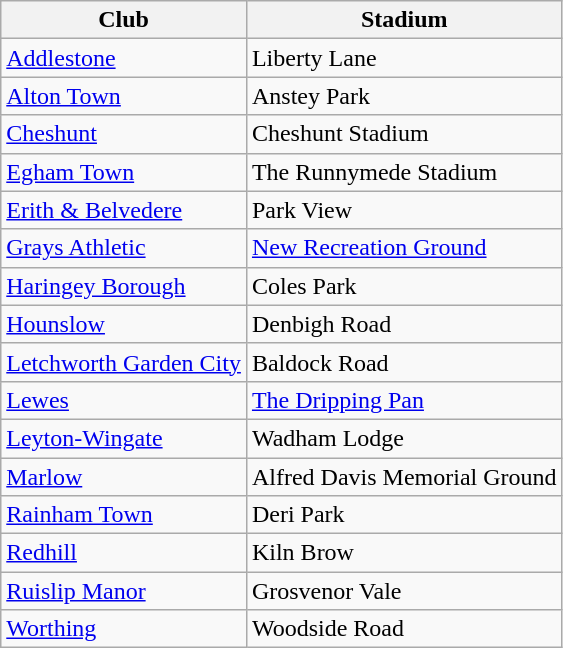<table class="wikitable sortable">
<tr>
<th>Club</th>
<th>Stadium</th>
</tr>
<tr>
<td><a href='#'>Addlestone</a></td>
<td>Liberty Lane</td>
</tr>
<tr>
<td><a href='#'>Alton Town</a></td>
<td>Anstey Park</td>
</tr>
<tr>
<td><a href='#'>Cheshunt</a></td>
<td>Cheshunt Stadium</td>
</tr>
<tr>
<td><a href='#'>Egham Town</a></td>
<td>The Runnymede Stadium</td>
</tr>
<tr>
<td><a href='#'>Erith & Belvedere</a></td>
<td>Park View</td>
</tr>
<tr>
<td><a href='#'>Grays Athletic</a></td>
<td><a href='#'>New Recreation Ground</a></td>
</tr>
<tr>
<td><a href='#'>Haringey Borough</a></td>
<td>Coles Park</td>
</tr>
<tr>
<td><a href='#'>Hounslow</a></td>
<td>Denbigh Road</td>
</tr>
<tr>
<td><a href='#'>Letchworth Garden City</a></td>
<td>Baldock Road</td>
</tr>
<tr>
<td><a href='#'>Lewes</a></td>
<td><a href='#'>The Dripping Pan</a></td>
</tr>
<tr>
<td><a href='#'>Leyton-Wingate</a></td>
<td>Wadham Lodge</td>
</tr>
<tr>
<td><a href='#'>Marlow</a></td>
<td>Alfred Davis Memorial Ground</td>
</tr>
<tr>
<td><a href='#'>Rainham Town</a></td>
<td>Deri Park</td>
</tr>
<tr>
<td><a href='#'>Redhill</a></td>
<td>Kiln Brow</td>
</tr>
<tr>
<td><a href='#'>Ruislip Manor</a></td>
<td>Grosvenor Vale</td>
</tr>
<tr>
<td><a href='#'>Worthing</a></td>
<td>Woodside Road</td>
</tr>
</table>
